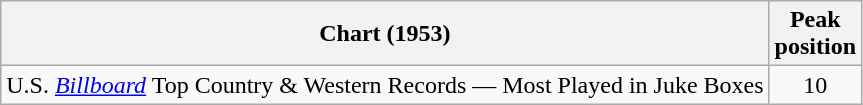<table class="wikitable sortable">
<tr>
<th align="center">Chart (1953)</th>
<th align="center">Peak<br>position</th>
</tr>
<tr>
<td>U.S. <em><a href='#'>Billboard</a></em> Top Country & Western Records — Most Played in Juke Boxes</td>
<td align="center">10</td>
</tr>
</table>
